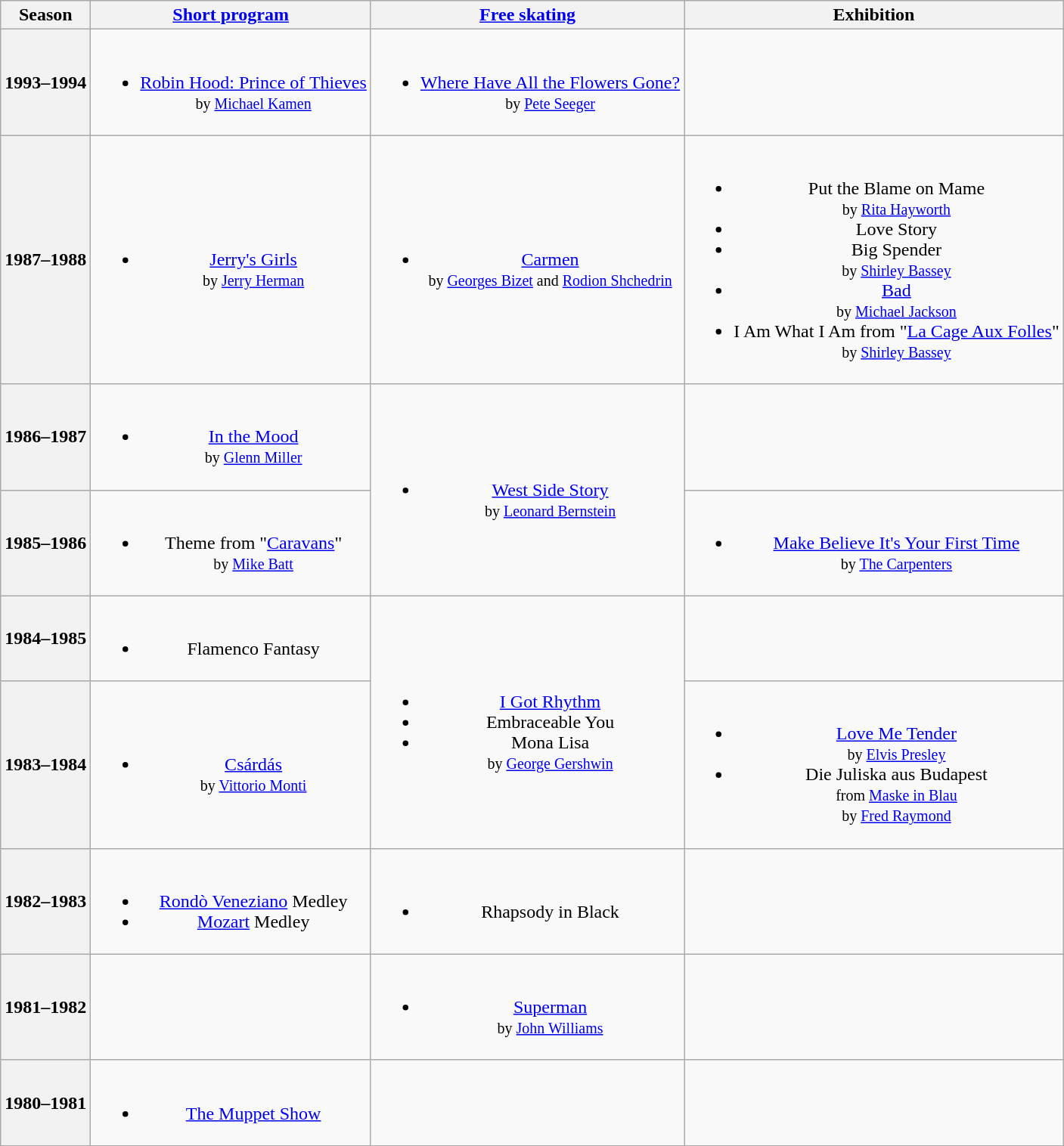<table class="wikitable" style="text-align:center">
<tr>
<th>Season</th>
<th><a href='#'>Short program</a></th>
<th><a href='#'>Free skating</a></th>
<th>Exhibition</th>
</tr>
<tr>
<th>1993–1994</th>
<td><br><ul><li><a href='#'>Robin Hood: Prince of Thieves</a><br><small>by <a href='#'>Michael Kamen</a></small></li></ul></td>
<td><br><ul><li><a href='#'>Where Have All the Flowers Gone?</a><br><small>by <a href='#'>Pete Seeger</a></small></li></ul></td>
<td></td>
</tr>
<tr>
<th>1987–1988</th>
<td><br><ul><li><a href='#'>Jerry's Girls</a><br><small>by <a href='#'>Jerry Herman</a></small></li></ul></td>
<td><br><ul><li><a href='#'>Carmen</a><br><small>by <a href='#'>Georges Bizet</a> and <a href='#'>Rodion Shchedrin</a></small></li></ul></td>
<td><br><ul><li>Put the Blame on Mame<br><small>by <a href='#'>Rita Hayworth</a></small></li><li>Love Story</li><li>Big Spender<br><small>by <a href='#'>Shirley Bassey</a></small></li><li><a href='#'>Bad</a><br><small>by <a href='#'>Michael Jackson</a></small></li><li>I Am What I Am from "<a href='#'>La Cage Aux Folles</a>"<br><small>by <a href='#'>Shirley Bassey</a></small></li></ul></td>
</tr>
<tr>
<th>1986–1987</th>
<td><br><ul><li><a href='#'>In the Mood</a><br><small>by <a href='#'>Glenn Miller</a></small></li></ul></td>
<td rowspan=2><br><ul><li><a href='#'>West Side Story</a><br><small>by <a href='#'>Leonard Bernstein</a></small></li></ul></td>
<td></td>
</tr>
<tr>
<th>1985–1986</th>
<td><br><ul><li>Theme from "<a href='#'>Caravans</a>"<br><small>by <a href='#'>Mike Batt</a></small></li></ul></td>
<td><br><ul><li><a href='#'>Make Believe It's Your First Time</a><br><small>by <a href='#'>The Carpenters</a></small></li></ul></td>
</tr>
<tr>
<th>1984–1985</th>
<td><br><ul><li>Flamenco Fantasy</li></ul></td>
<td rowspan=2><br><ul><li><a href='#'>I Got Rhythm</a></li><li>Embraceable You</li><li>Mona Lisa<br><small>by <a href='#'>George Gershwin</a></small></li></ul></td>
<td></td>
</tr>
<tr>
<th>1983–1984</th>
<td><br><ul><li><a href='#'>Csárdás</a><br><small>by <a href='#'>Vittorio Monti</a></small></li></ul></td>
<td><br><ul><li><a href='#'>Love Me Tender</a><br><small>by <a href='#'>Elvis Presley</a></small></li><li>Die Juliska aus Budapest<br><small>from <a href='#'>Maske in Blau</a></small><br><small>by <a href='#'>Fred Raymond</a></small></li></ul></td>
</tr>
<tr>
<th>1982–1983</th>
<td><br><ul><li><a href='#'>Rondò Veneziano</a> Medley</li><li><a href='#'>Mozart</a> Medley</li></ul></td>
<td><br><ul><li>Rhapsody in Black</li></ul></td>
<td></td>
</tr>
<tr>
<th>1981–1982</th>
<td></td>
<td><br><ul><li><a href='#'>Superman</a><br><small>by <a href='#'>John Williams</a></small></li></ul></td>
<td></td>
</tr>
<tr>
<th>1980–1981</th>
<td><br><ul><li><a href='#'>The Muppet Show</a></li></ul></td>
<td></td>
<td></td>
</tr>
</table>
